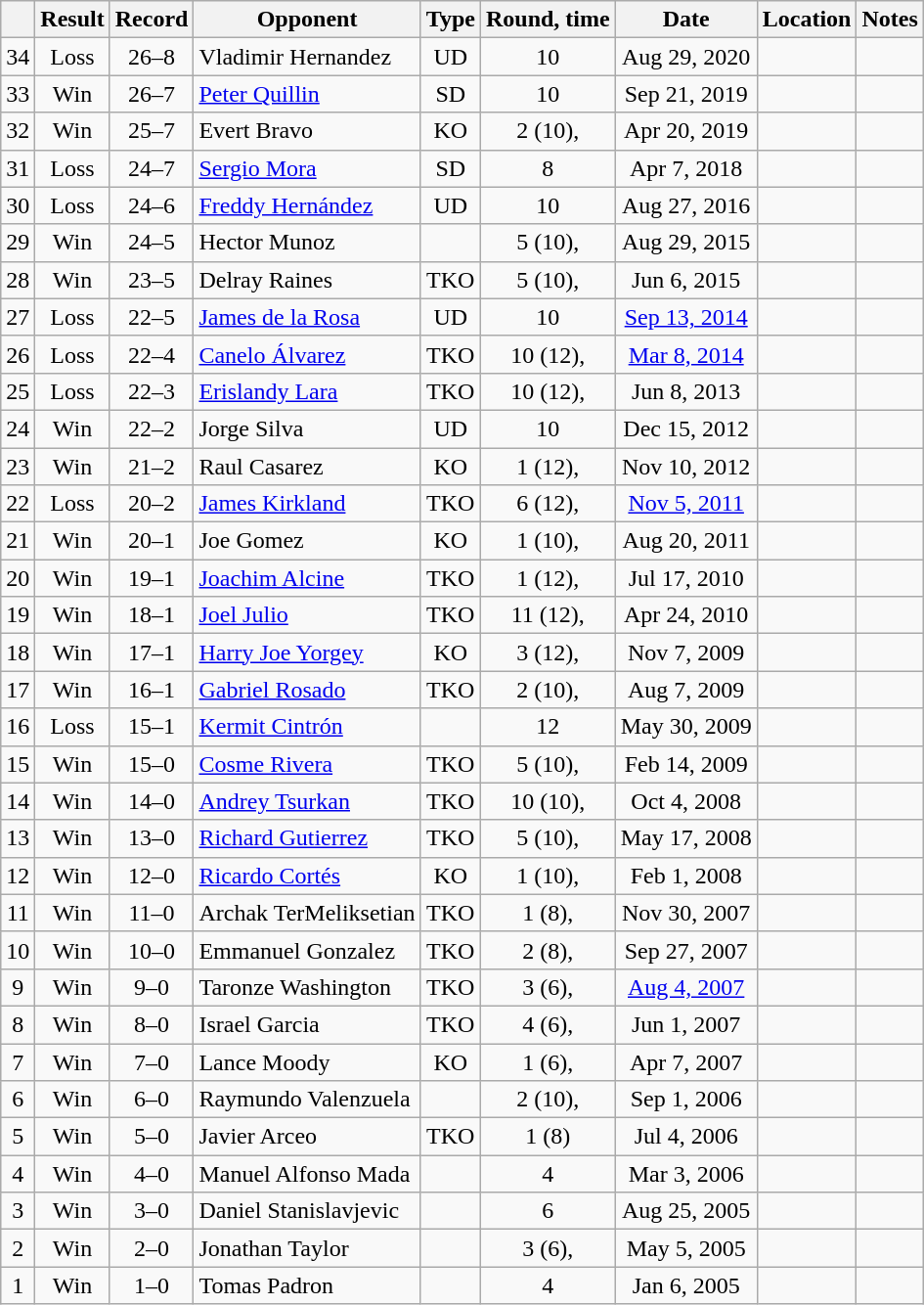<table class="wikitable" style="text-align:center">
<tr>
<th></th>
<th>Result</th>
<th>Record</th>
<th>Opponent</th>
<th>Type</th>
<th>Round, time</th>
<th>Date</th>
<th>Location</th>
<th>Notes</th>
</tr>
<tr>
<td>34</td>
<td>Loss</td>
<td>26–8</td>
<td style="text-align:left;">Vladimir Hernandez</td>
<td>UD</td>
<td>10</td>
<td>Aug 29, 2020</td>
<td style="text-align:left;"></td>
<td></td>
</tr>
<tr>
<td>33</td>
<td>Win</td>
<td>26–7</td>
<td style="text-align:left;"><a href='#'>Peter Quillin</a></td>
<td>SD</td>
<td>10</td>
<td>Sep 21, 2019</td>
<td style="text-align:left;"></td>
<td></td>
</tr>
<tr>
<td>32</td>
<td>Win</td>
<td>25–7</td>
<td style="text-align:left;">Evert Bravo</td>
<td>KO</td>
<td>2 (10), </td>
<td>Apr 20, 2019</td>
<td style="text-align:left;"></td>
<td></td>
</tr>
<tr>
<td>31</td>
<td>Loss</td>
<td>24–7</td>
<td style="text-align:left;"><a href='#'>Sergio Mora</a></td>
<td>SD</td>
<td>8</td>
<td>Apr 7, 2018</td>
<td style="text-align:left;"></td>
<td></td>
</tr>
<tr>
<td>30</td>
<td>Loss</td>
<td>24–6</td>
<td style="text-align:left;"><a href='#'>Freddy Hernández</a></td>
<td>UD</td>
<td>10</td>
<td>Aug 27, 2016</td>
<td style="text-align:left;"></td>
<td></td>
</tr>
<tr>
<td>29</td>
<td>Win</td>
<td>24–5</td>
<td style="text-align:left;">Hector Munoz</td>
<td></td>
<td>5 (10), </td>
<td>Aug 29, 2015</td>
<td style="text-align:left;"></td>
<td></td>
</tr>
<tr>
<td>28</td>
<td>Win</td>
<td>23–5</td>
<td style="text-align:left;">Delray Raines</td>
<td>TKO</td>
<td>5 (10), </td>
<td>Jun 6, 2015</td>
<td style="text-align:left;"></td>
<td></td>
</tr>
<tr>
<td>27</td>
<td>Loss</td>
<td>22–5</td>
<td style="text-align:left;"><a href='#'>James de la Rosa</a></td>
<td>UD</td>
<td>10</td>
<td><a href='#'>Sep 13, 2014</a></td>
<td style="text-align:left;"></td>
<td></td>
</tr>
<tr>
<td>26</td>
<td>Loss</td>
<td>22–4</td>
<td style="text-align:left;"><a href='#'>Canelo Álvarez</a></td>
<td>TKO</td>
<td>10 (12), </td>
<td><a href='#'>Mar 8, 2014</a></td>
<td style="text-align:left;"></td>
<td></td>
</tr>
<tr>
<td>25</td>
<td>Loss</td>
<td>22–3</td>
<td style="text-align:left;"><a href='#'>Erislandy Lara</a></td>
<td>TKO</td>
<td>10 (12), </td>
<td>Jun 8, 2013</td>
<td style="text-align:left;"></td>
<td style="text-align:left;"></td>
</tr>
<tr>
<td>24</td>
<td>Win</td>
<td>22–2</td>
<td style="text-align:left;">Jorge Silva</td>
<td>UD</td>
<td>10</td>
<td>Dec 15, 2012</td>
<td style="text-align:left;"></td>
<td></td>
</tr>
<tr>
<td>23</td>
<td>Win</td>
<td>21–2</td>
<td style="text-align:left;">Raul Casarez</td>
<td>KO</td>
<td>1 (12), </td>
<td>Nov 10, 2012</td>
<td style="text-align:left;"></td>
<td></td>
</tr>
<tr>
<td>22</td>
<td>Loss</td>
<td>20–2</td>
<td style="text-align:left;"><a href='#'>James Kirkland</a></td>
<td>TKO</td>
<td>6 (12), </td>
<td><a href='#'>Nov 5, 2011</a></td>
<td style="text-align:left;"></td>
<td style="text-align:left;"></td>
</tr>
<tr>
<td>21</td>
<td>Win</td>
<td>20–1</td>
<td style="text-align:left;">Joe Gomez</td>
<td>KO</td>
<td>1 (10), </td>
<td>Aug 20, 2011</td>
<td style="text-align:left;"></td>
<td style="text-align:left;"></td>
</tr>
<tr>
<td>20</td>
<td>Win</td>
<td>19–1</td>
<td style="text-align:left;"><a href='#'>Joachim Alcine</a></td>
<td>TKO</td>
<td>1 (12), </td>
<td>Jul 17, 2010</td>
<td style="text-align:left;"></td>
<td style="text-align:left;"></td>
</tr>
<tr>
<td>19</td>
<td>Win</td>
<td>18–1</td>
<td style="text-align:left;"><a href='#'>Joel Julio</a></td>
<td>TKO</td>
<td>11 (12), </td>
<td>Apr 24, 2010</td>
<td style="text-align:left;"></td>
<td style="text-align:left;"></td>
</tr>
<tr>
<td>18</td>
<td>Win</td>
<td>17–1</td>
<td style="text-align:left;"><a href='#'>Harry Joe Yorgey</a></td>
<td>KO</td>
<td>3 (12), </td>
<td>Nov 7, 2009</td>
<td style="text-align:left;"></td>
<td style="text-align:left;"></td>
</tr>
<tr>
<td>17</td>
<td>Win</td>
<td>16–1</td>
<td style="text-align:left;"><a href='#'>Gabriel Rosado</a></td>
<td>TKO</td>
<td>2 (10), </td>
<td>Aug 7, 2009</td>
<td style="text-align:left;"></td>
<td></td>
</tr>
<tr>
<td>16</td>
<td>Loss</td>
<td>15–1</td>
<td style="text-align:left;"><a href='#'>Kermit Cintrón</a></td>
<td></td>
<td>12</td>
<td>May 30, 2009</td>
<td style="text-align:left;"></td>
<td></td>
</tr>
<tr>
<td>15</td>
<td>Win</td>
<td>15–0</td>
<td style="text-align:left;"><a href='#'>Cosme Rivera</a></td>
<td>TKO</td>
<td>5 (10), </td>
<td>Feb 14, 2009</td>
<td style="text-align:left;"></td>
<td></td>
</tr>
<tr>
<td>14</td>
<td>Win</td>
<td>14–0</td>
<td style="text-align:left;"><a href='#'>Andrey Tsurkan</a></td>
<td>TKO</td>
<td>10 (10), </td>
<td>Oct 4, 2008</td>
<td style="text-align:left;"></td>
<td></td>
</tr>
<tr>
<td>13</td>
<td>Win</td>
<td>13–0</td>
<td style="text-align:left;"><a href='#'>Richard Gutierrez</a></td>
<td>TKO</td>
<td>5 (10), </td>
<td>May 17, 2008</td>
<td style="text-align:left;"></td>
<td style="text-align:left;"></td>
</tr>
<tr>
<td>12</td>
<td>Win</td>
<td>12–0</td>
<td style="text-align:left;"><a href='#'>Ricardo Cortés</a></td>
<td>KO</td>
<td>1 (10), </td>
<td>Feb 1, 2008</td>
<td style="text-align:left;"></td>
<td></td>
</tr>
<tr>
<td>11</td>
<td>Win</td>
<td>11–0</td>
<td style="text-align:left;">Archak TerMeliksetian</td>
<td>TKO</td>
<td>1 (8), </td>
<td>Nov 30, 2007</td>
<td style="text-align:left;"></td>
<td></td>
</tr>
<tr>
<td>10</td>
<td>Win</td>
<td>10–0</td>
<td style="text-align:left;">Emmanuel Gonzalez</td>
<td>TKO</td>
<td>2 (8), </td>
<td>Sep 27, 2007</td>
<td style="text-align:left;"></td>
<td></td>
</tr>
<tr>
<td>9</td>
<td>Win</td>
<td>9–0</td>
<td style="text-align:left;">Taronze Washington</td>
<td>TKO</td>
<td>3 (6), </td>
<td><a href='#'>Aug 4, 2007</a></td>
<td style="text-align:left;"></td>
<td></td>
</tr>
<tr>
<td>8</td>
<td>Win</td>
<td>8–0</td>
<td style="text-align:left;">Israel Garcia</td>
<td>TKO</td>
<td>4 (6), </td>
<td>Jun 1, 2007</td>
<td style="text-align:left;"></td>
<td></td>
</tr>
<tr>
<td>7</td>
<td>Win</td>
<td>7–0</td>
<td style="text-align:left;">Lance Moody</td>
<td>KO</td>
<td>1 (6), </td>
<td>Apr 7, 2007</td>
<td style="text-align:left;"></td>
<td></td>
</tr>
<tr>
<td>6</td>
<td>Win</td>
<td>6–0</td>
<td style="text-align:left;">Raymundo Valenzuela</td>
<td></td>
<td>2 (10), </td>
<td>Sep 1, 2006</td>
<td style="text-align:left;"></td>
<td></td>
</tr>
<tr>
<td>5</td>
<td>Win</td>
<td>5–0</td>
<td style="text-align:left;">Javier Arceo</td>
<td>TKO</td>
<td>1 (8)</td>
<td>Jul 4, 2006</td>
<td style="text-align:left;"></td>
<td></td>
</tr>
<tr>
<td>4</td>
<td>Win</td>
<td>4–0</td>
<td style="text-align:left;">Manuel Alfonso Mada</td>
<td></td>
<td>4</td>
<td>Mar 3, 2006</td>
<td style="text-align:left;"></td>
<td></td>
</tr>
<tr>
<td>3</td>
<td>Win</td>
<td>3–0</td>
<td style="text-align:left;">Daniel Stanislavjevic</td>
<td></td>
<td>6</td>
<td>Aug 25, 2005</td>
<td style="text-align:left;"></td>
<td></td>
</tr>
<tr>
<td>2</td>
<td>Win</td>
<td>2–0</td>
<td style="text-align:left;">Jonathan Taylor</td>
<td></td>
<td>3 (6), </td>
<td>May 5, 2005</td>
<td style="text-align:left;"></td>
<td></td>
</tr>
<tr>
<td>1</td>
<td>Win</td>
<td>1–0</td>
<td style="text-align:left;">Tomas Padron</td>
<td></td>
<td>4</td>
<td>Jan 6, 2005</td>
<td style="text-align:left;"></td>
<td></td>
</tr>
</table>
